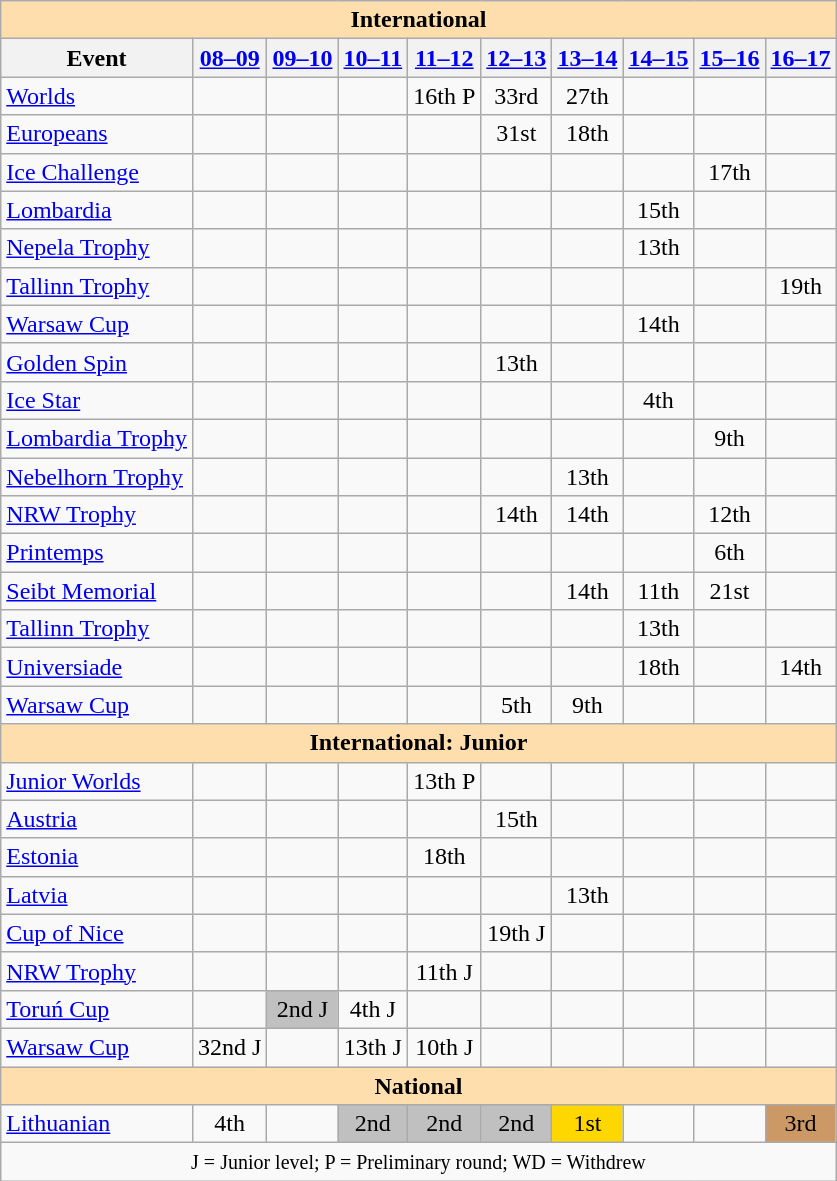<table class="wikitable" style="text-align:center">
<tr>
<th style="background-color: #ffdead; " colspan=10 align=center>International</th>
</tr>
<tr>
<th>Event</th>
<th><a href='#'>08–09</a></th>
<th><a href='#'>09–10</a></th>
<th><a href='#'>10–11</a></th>
<th><a href='#'>11–12</a></th>
<th><a href='#'>12–13</a></th>
<th><a href='#'>13–14</a></th>
<th><a href='#'>14–15</a></th>
<th><a href='#'>15–16</a></th>
<th><a href='#'>16–17</a></th>
</tr>
<tr>
<td align=left><a href='#'>Worlds</a></td>
<td></td>
<td></td>
<td></td>
<td>16th P</td>
<td>33rd</td>
<td>27th</td>
<td></td>
<td></td>
<td></td>
</tr>
<tr>
<td align=left><a href='#'>Europeans</a></td>
<td></td>
<td></td>
<td></td>
<td></td>
<td>31st</td>
<td>18th</td>
<td></td>
<td></td>
<td></td>
</tr>
<tr>
<td align=left> <a href='#'>Ice Challenge</a></td>
<td></td>
<td></td>
<td></td>
<td></td>
<td></td>
<td></td>
<td></td>
<td>17th</td>
<td></td>
</tr>
<tr>
<td align=left> <a href='#'>Lombardia</a></td>
<td></td>
<td></td>
<td></td>
<td></td>
<td></td>
<td></td>
<td>15th</td>
<td></td>
<td></td>
</tr>
<tr>
<td align=left> <a href='#'>Nepela Trophy</a></td>
<td></td>
<td></td>
<td></td>
<td></td>
<td></td>
<td></td>
<td>13th</td>
<td></td>
<td></td>
</tr>
<tr>
<td align=left> <a href='#'>Tallinn Trophy</a></td>
<td></td>
<td></td>
<td></td>
<td></td>
<td></td>
<td></td>
<td></td>
<td></td>
<td>19th</td>
</tr>
<tr>
<td align=left> <a href='#'>Warsaw Cup</a></td>
<td></td>
<td></td>
<td></td>
<td></td>
<td></td>
<td></td>
<td>14th</td>
<td></td>
<td></td>
</tr>
<tr>
<td align=left><a href='#'>Golden Spin</a></td>
<td></td>
<td></td>
<td></td>
<td></td>
<td>13th</td>
<td></td>
<td></td>
<td></td>
<td></td>
</tr>
<tr>
<td align=left><a href='#'>Ice Star</a></td>
<td></td>
<td></td>
<td></td>
<td></td>
<td></td>
<td></td>
<td>4th</td>
<td></td>
<td></td>
</tr>
<tr>
<td align=left><a href='#'>Lombardia Trophy</a></td>
<td></td>
<td></td>
<td></td>
<td></td>
<td></td>
<td></td>
<td></td>
<td>9th</td>
<td></td>
</tr>
<tr>
<td align=left><a href='#'>Nebelhorn Trophy</a></td>
<td></td>
<td></td>
<td></td>
<td></td>
<td></td>
<td>13th</td>
<td></td>
<td></td>
<td></td>
</tr>
<tr>
<td align=left><a href='#'>NRW Trophy</a></td>
<td></td>
<td></td>
<td></td>
<td></td>
<td>14th</td>
<td>14th</td>
<td></td>
<td>12th</td>
<td></td>
</tr>
<tr>
<td align=left><a href='#'>Printemps</a></td>
<td></td>
<td></td>
<td></td>
<td></td>
<td></td>
<td></td>
<td></td>
<td>6th</td>
<td></td>
</tr>
<tr>
<td align=left><a href='#'>Seibt Memorial</a></td>
<td></td>
<td></td>
<td></td>
<td></td>
<td></td>
<td>14th</td>
<td>11th</td>
<td>21st</td>
<td></td>
</tr>
<tr>
<td align=left><a href='#'>Tallinn Trophy</a></td>
<td></td>
<td></td>
<td></td>
<td></td>
<td></td>
<td></td>
<td>13th</td>
<td></td>
<td></td>
</tr>
<tr>
<td align=left><a href='#'>Universiade</a></td>
<td></td>
<td></td>
<td></td>
<td></td>
<td></td>
<td></td>
<td>18th</td>
<td></td>
<td>14th</td>
</tr>
<tr>
<td align=left><a href='#'>Warsaw Cup</a></td>
<td></td>
<td></td>
<td></td>
<td></td>
<td>5th</td>
<td>9th</td>
<td></td>
<td></td>
<td></td>
</tr>
<tr>
<th style="background-color: #ffdead; " colspan=10 align=center>International: Junior</th>
</tr>
<tr>
<td align=left><a href='#'>Junior Worlds</a></td>
<td></td>
<td></td>
<td></td>
<td>13th P</td>
<td></td>
<td></td>
<td></td>
<td></td>
<td></td>
</tr>
<tr>
<td align=left> <a href='#'>Austria</a></td>
<td></td>
<td></td>
<td></td>
<td></td>
<td>15th</td>
<td></td>
<td></td>
<td></td>
<td></td>
</tr>
<tr>
<td align=left> <a href='#'>Estonia</a></td>
<td></td>
<td></td>
<td></td>
<td>18th</td>
<td></td>
<td></td>
<td></td>
<td></td>
<td></td>
</tr>
<tr>
<td align=left> <a href='#'>Latvia</a></td>
<td></td>
<td></td>
<td></td>
<td></td>
<td></td>
<td>13th</td>
<td></td>
<td></td>
<td></td>
</tr>
<tr>
<td align=left><a href='#'>Cup of Nice</a></td>
<td></td>
<td></td>
<td></td>
<td></td>
<td>19th J</td>
<td></td>
<td></td>
<td></td>
<td></td>
</tr>
<tr>
<td align=left><a href='#'>NRW Trophy</a></td>
<td></td>
<td></td>
<td></td>
<td>11th J</td>
<td></td>
<td></td>
<td></td>
<td></td>
<td></td>
</tr>
<tr>
<td align=left><a href='#'>Toruń Cup</a></td>
<td></td>
<td bgcolor=silver>2nd J</td>
<td>4th J</td>
<td></td>
<td></td>
<td></td>
<td></td>
<td></td>
<td></td>
</tr>
<tr>
<td align=left><a href='#'>Warsaw Cup</a></td>
<td>32nd J</td>
<td></td>
<td>13th J</td>
<td>10th J</td>
<td></td>
<td></td>
<td></td>
<td></td>
<td></td>
</tr>
<tr>
<th style="background-color: #ffdead; " colspan=10 align=center>National</th>
</tr>
<tr>
<td align=left><a href='#'>Lithuanian</a></td>
<td>4th</td>
<td></td>
<td bgcolor=silver>2nd</td>
<td bgcolor=silver>2nd</td>
<td bgcolor=silver>2nd</td>
<td bgcolor=gold>1st</td>
<td></td>
<td></td>
<td bgcolor=cc9966>3rd</td>
</tr>
<tr>
<td colspan=10 align=center><small> J = Junior level; P = Preliminary round; WD = Withdrew </small></td>
</tr>
</table>
